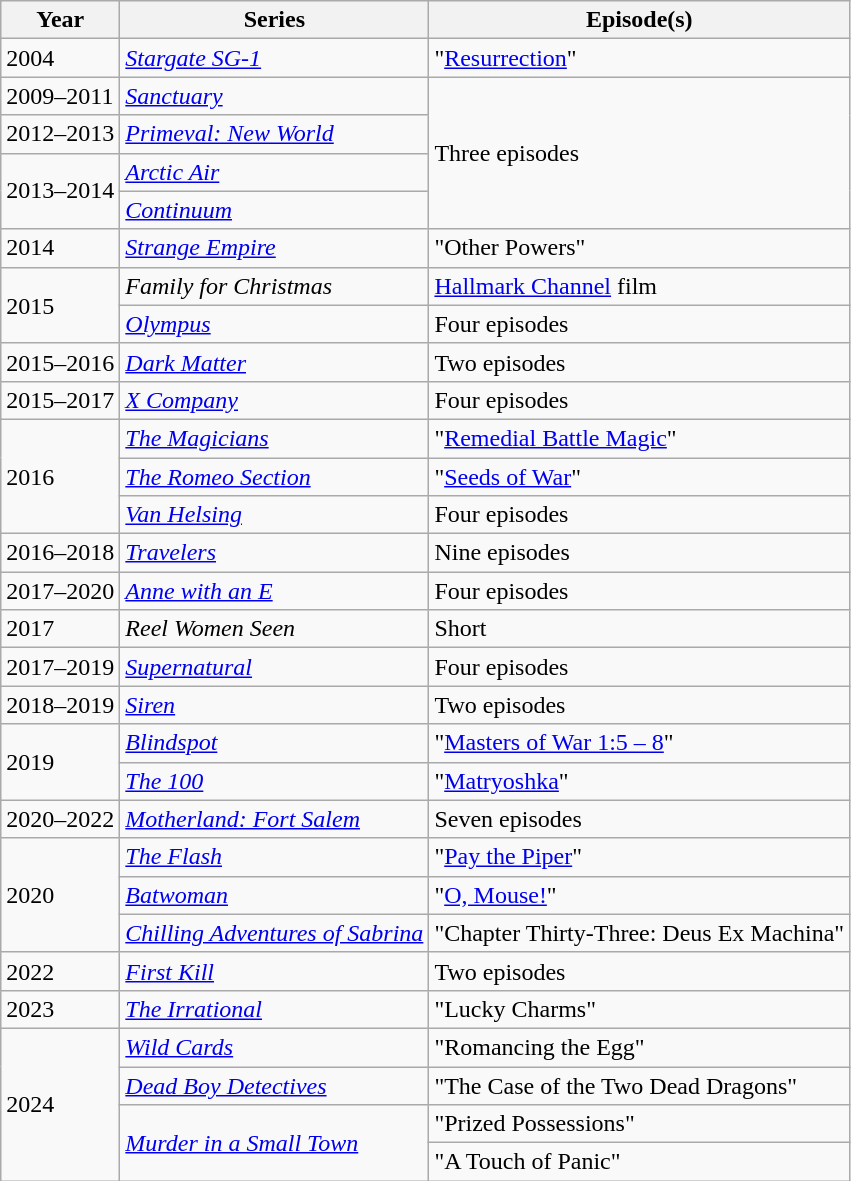<table class="wikitable sortable">
<tr>
<th>Year</th>
<th>Series</th>
<th>Episode(s)<br></th>
</tr>
<tr>
<td>2004</td>
<td><em><a href='#'>Stargate SG-1</a></em></td>
<td>"<a href='#'>Resurrection</a>"</td>
</tr>
<tr>
<td>2009–2011</td>
<td><em><a href='#'>Sanctuary</a></em></td>
<td rowspan=4>Three episodes</td>
</tr>
<tr>
<td>2012–2013</td>
<td><em><a href='#'>Primeval: New World</a></em></td>
</tr>
<tr>
<td rowspan=2>2013–2014</td>
<td><em><a href='#'>Arctic Air</a></em></td>
</tr>
<tr>
<td><em><a href='#'>Continuum</a></em></td>
</tr>
<tr>
<td>2014</td>
<td><em><a href='#'>Strange Empire</a></em></td>
<td>"Other Powers"</td>
</tr>
<tr>
<td rowspan=2>2015</td>
<td><em>Family for Christmas</em></td>
<td><a href='#'>Hallmark Channel</a> film</td>
</tr>
<tr>
<td><em><a href='#'>Olympus</a></em></td>
<td>Four episodes</td>
</tr>
<tr>
<td>2015–2016</td>
<td><em><a href='#'>Dark Matter</a></em></td>
<td>Two episodes</td>
</tr>
<tr>
<td>2015–2017</td>
<td><em><a href='#'>X Company</a></em></td>
<td>Four episodes</td>
</tr>
<tr>
<td rowspan=3>2016</td>
<td data-sort-value="Magicians, The"><em><a href='#'>The Magicians</a></em></td>
<td>"<a href='#'>Remedial Battle Magic</a>"</td>
</tr>
<tr>
<td data-sort-value="Romeo Section, The"><em><a href='#'>The Romeo Section</a></em></td>
<td>"<a href='#'>Seeds of War</a>"</td>
</tr>
<tr>
<td><em><a href='#'>Van Helsing</a></em></td>
<td>Four episodes</td>
</tr>
<tr>
<td>2016–2018</td>
<td><em><a href='#'>Travelers</a></em></td>
<td>Nine episodes</td>
</tr>
<tr>
<td>2017–2020</td>
<td><em><a href='#'>Anne with an E</a></em></td>
<td>Four episodes</td>
</tr>
<tr>
<td>2017</td>
<td><em>Reel Women Seen</em></td>
<td>Short</td>
</tr>
<tr>
<td>2017–2019</td>
<td><em><a href='#'>Supernatural</a></em></td>
<td>Four episodes</td>
</tr>
<tr>
<td>2018–2019</td>
<td><em><a href='#'>Siren</a></em></td>
<td>Two episodes</td>
</tr>
<tr>
<td rowspan=2>2019</td>
<td><em><a href='#'>Blindspot</a></em></td>
<td>"<a href='#'>Masters of War 1:5 – 8</a>"</td>
</tr>
<tr>
<td data-sort-value="100, The"><em><a href='#'>The 100</a></em></td>
<td>"<a href='#'>Matryoshka</a>"</td>
</tr>
<tr>
<td>2020–2022</td>
<td><em><a href='#'>Motherland: Fort Salem</a></em></td>
<td>Seven episodes</td>
</tr>
<tr>
<td rowspan=3>2020</td>
<td data-sort-value="Flash, The"><em><a href='#'>The Flash</a></em></td>
<td>"<a href='#'>Pay the Piper</a>"</td>
</tr>
<tr>
<td><em><a href='#'>Batwoman</a></em></td>
<td>"<a href='#'>O, Mouse!</a>"</td>
</tr>
<tr>
<td><em><a href='#'>Chilling Adventures of Sabrina</a></em></td>
<td>"Chapter Thirty-Three: Deus Ex Machina"</td>
</tr>
<tr>
<td>2022</td>
<td><em><a href='#'>First Kill</a></em></td>
<td>Two episodes</td>
</tr>
<tr>
<td>2023</td>
<td data-sort-value="Irrational, The"><em><a href='#'>The Irrational</a></em></td>
<td>"Lucky Charms"</td>
</tr>
<tr>
<td rowspan=4>2024</td>
<td><em><a href='#'>Wild Cards</a></em></td>
<td>"Romancing the Egg"</td>
</tr>
<tr>
<td><em><a href='#'>Dead Boy Detectives</a></em></td>
<td>"The Case of the Two Dead Dragons"</td>
</tr>
<tr>
<td rowspan=2><em><a href='#'>Murder in a Small Town</a></em></td>
<td>"Prized Possessions"</td>
</tr>
<tr>
<td>"A Touch of Panic"</td>
</tr>
</table>
